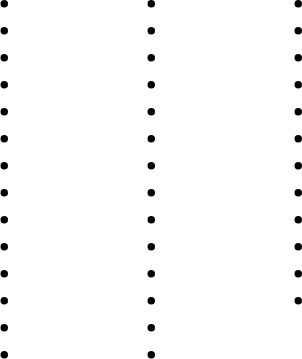<table>
<tr>
<td><br><ul><li></li><li></li><li></li><li></li><li></li><li></li><li></li><li></li><li></li><li></li><li></li><li></li><li></li><li></li></ul></td>
<td width=50></td>
<td valign=top><br><ul><li></li><li></li><li></li><li></li><li></li><li></li><li></li><li></li><li></li><li></li><li></li><li></li><li></li><li></li></ul></td>
<td width=50></td>
<td valign=top><br><ul><li></li><li></li><li></li><li></li><li></li><li></li><li></li><li></li><li></li><li></li><li></li><li></li></ul></td>
</tr>
</table>
